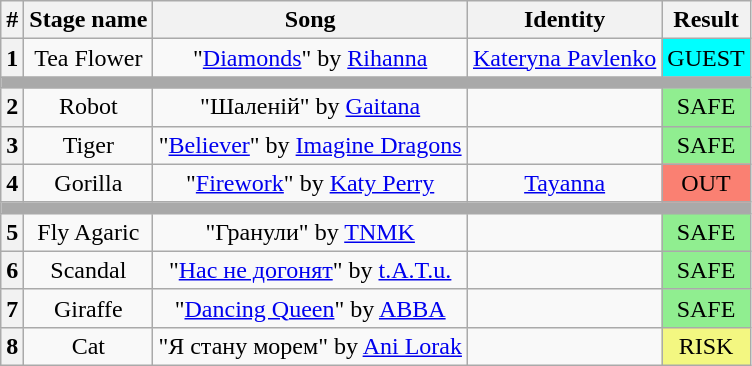<table class="wikitable plainrowheaders" style="text-align: center">
<tr>
<th>#</th>
<th>Stage name</th>
<th>Song</th>
<th>Identity</th>
<th>Result</th>
</tr>
<tr>
<th>1</th>
<td>Tea Flower</td>
<td>"<a href='#'>Diamonds</a>" by <a href='#'>Rihanna</a></td>
<td><a href='#'>Kateryna Pavlenko</a></td>
<td bgcolor=#00ffff>GUEST</td>
</tr>
<tr>
<td colspan="5" style="background:darkgray"></td>
</tr>
<tr>
<th>2</th>
<td>Robot</td>
<td>"Шaленій" by <a href='#'>Gaitana</a></td>
<td></td>
<td bgcolor=lightgreen>SAFE</td>
</tr>
<tr>
<th>3</th>
<td>Tiger</td>
<td>"<a href='#'>Believer</a>" by <a href='#'>Imagine Dragons</a></td>
<td></td>
<td bgcolor=lightgreen>SAFE</td>
</tr>
<tr>
<th>4</th>
<td>Gorilla</td>
<td>"<a href='#'>Firework</a>" by <a href='#'>Katy Perry</a></td>
<td><a href='#'>Tayanna</a></td>
<td bgcolor=salmon>OUT</td>
</tr>
<tr>
<td colspan="5" style="background:darkgray"></td>
</tr>
<tr>
<th>5</th>
<td>Fly Agaric</td>
<td>"Гранули" by <a href='#'>TNMK</a></td>
<td></td>
<td bgcolor=lightgreen>SAFE</td>
</tr>
<tr>
<th>6</th>
<td>Scandal</td>
<td>"<a href='#'>Нас не догонят</a>" by <a href='#'>t.A.T.u.</a></td>
<td></td>
<td bgcolor=lightgreen>SAFE</td>
</tr>
<tr>
<th>7</th>
<td>Giraffe</td>
<td>"<a href='#'>Dancing Queen</a>" by <a href='#'>ABBA</a></td>
<td></td>
<td bgcolor=lightgreen>SAFE</td>
</tr>
<tr>
<th>8</th>
<td>Cat</td>
<td>"Я стану морем" by <a href='#'>Ani Lorak</a></td>
<td></td>
<td bgcolor="#F3F781">RISK</td>
</tr>
</table>
